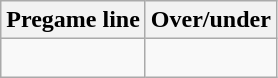<table class="wikitable">
<tr align="center">
<th style=>Pregame line</th>
<th style=>Over/under</th>
</tr>
<tr align="center">
<td> </td>
<td> </td>
</tr>
</table>
